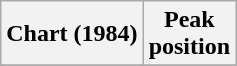<table class="wikitable">
<tr>
<th>Chart (1984)</th>
<th>Peak<br>position</th>
</tr>
<tr>
</tr>
</table>
